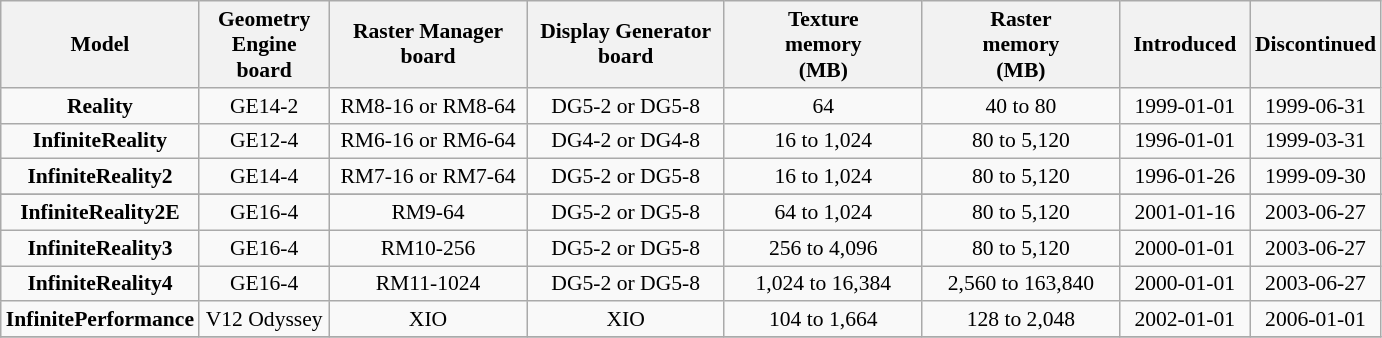<table class="wikitable" style="font-size: 90%; text-align: center;">
<tr>
<th width="105">Model</th>
<th width="80">Geometry <br> Engine <br> board</th>
<th width="125">Raster Manager <br> board</th>
<th width="125">Display Generator <br> board</th>
<th width="125">Texture <br> memory <br> (MB)</th>
<th width="125">Raster <br> memory <br> (MB)</th>
<th width="80">Introduced</th>
<th width="80">Discontinued</th>
</tr>
<tr>
<td><strong>Reality</strong></td>
<td>GE14-2</td>
<td>RM8-16 or RM8-64</td>
<td>DG5-2 or DG5-8</td>
<td>64</td>
<td>40 to 80</td>
<td>1999-01-01</td>
<td>1999-06-31</td>
</tr>
<tr>
<td><strong>InfiniteReality</strong></td>
<td>GE12-4</td>
<td>RM6-16 or RM6-64</td>
<td>DG4-2 or DG4-8</td>
<td>16 to 1,024</td>
<td>80 to 5,120</td>
<td>1996-01-01</td>
<td>1999-03-31</td>
</tr>
<tr>
<td><strong>InfiniteReality2</strong></td>
<td>GE14-4</td>
<td>RM7-16 or RM7-64</td>
<td>DG5-2 or DG5-8</td>
<td>16 to 1,024</td>
<td>80 to 5,120</td>
<td>1996-01-26</td>
<td>1999-09-30</td>
</tr>
<tr>
</tr>
<tr>
<td><strong>InfiniteReality2E</strong></td>
<td>GE16-4</td>
<td>RM9-64</td>
<td>DG5-2 or DG5-8</td>
<td>64 to 1,024</td>
<td>80 to 5,120</td>
<td>2001-01-16</td>
<td>2003-06-27</td>
</tr>
<tr>
<td><strong>InfiniteReality3</strong></td>
<td>GE16-4</td>
<td>RM10-256</td>
<td>DG5-2 or DG5-8</td>
<td>256 to 4,096</td>
<td>80 to 5,120</td>
<td>2000-01-01</td>
<td>2003-06-27</td>
</tr>
<tr>
<td><strong>InfiniteReality4</strong></td>
<td>GE16-4</td>
<td>RM11-1024</td>
<td>DG5-2 or DG5-8</td>
<td>1,024 to 16,384</td>
<td>2,560 to 163,840</td>
<td>2000-01-01</td>
<td>2003-06-27</td>
</tr>
<tr>
<td><strong>InfinitePerformance</strong></td>
<td>V12 Odyssey</td>
<td>XIO</td>
<td>XIO</td>
<td>104 to 1,664</td>
<td>128 to 2,048</td>
<td>2002-01-01</td>
<td>2006-01-01</td>
</tr>
<tr>
</tr>
</table>
